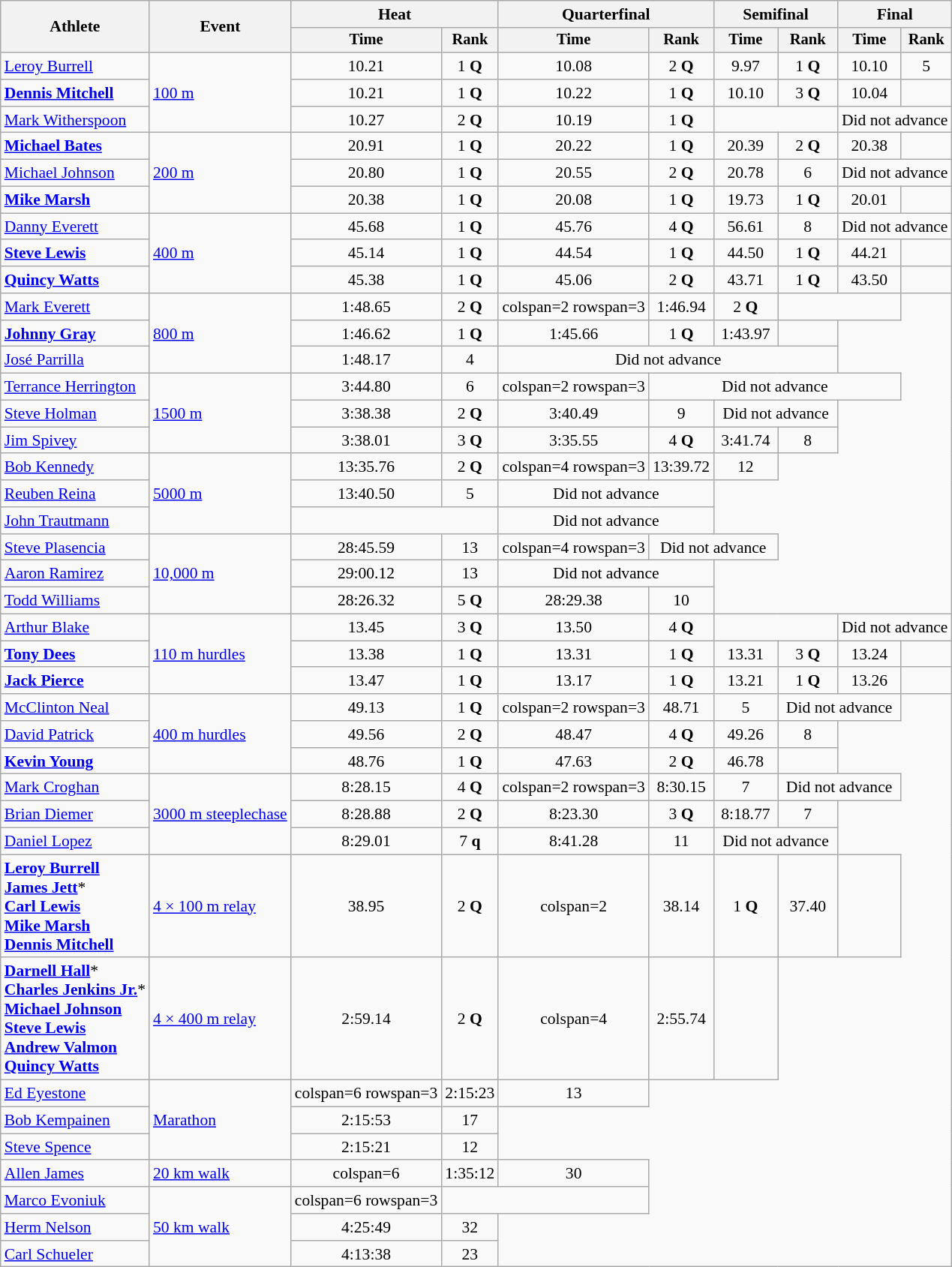<table class=wikitable style=font-size:90%;text-align:center>
<tr>
<th rowspan=2>Athlete</th>
<th rowspan=2>Event</th>
<th colspan=2>Heat</th>
<th colspan=2>Quarterfinal</th>
<th colspan=2>Semifinal</th>
<th colspan=2>Final</th>
</tr>
<tr style=font-size:95%>
<th>Time</th>
<th>Rank</th>
<th>Time</th>
<th>Rank</th>
<th>Time</th>
<th>Rank</th>
<th>Time</th>
<th>Rank</th>
</tr>
<tr>
<td align=left><a href='#'>Leroy Burrell</a></td>
<td align=left rowspan=3><a href='#'>100 m</a></td>
<td>10.21</td>
<td>1 <strong>Q</strong></td>
<td>10.08</td>
<td>2 <strong>Q</strong></td>
<td>9.97</td>
<td>1 <strong>Q</strong></td>
<td>10.10</td>
<td>5</td>
</tr>
<tr>
<td align=left><strong><a href='#'>Dennis Mitchell</a></strong></td>
<td>10.21</td>
<td>1 <strong>Q</strong></td>
<td>10.22</td>
<td>1 <strong>Q</strong></td>
<td>10.10</td>
<td>3 <strong>Q</strong></td>
<td>10.04</td>
<td></td>
</tr>
<tr>
<td align=left><a href='#'>Mark Witherspoon</a></td>
<td>10.27</td>
<td>2 <strong>Q</strong></td>
<td>10.19</td>
<td>1 <strong>Q</strong></td>
<td colspan=2></td>
<td colspan=2>Did not advance</td>
</tr>
<tr>
<td align=left><strong><a href='#'>Michael Bates</a></strong></td>
<td align=left rowspan=3><a href='#'>200 m</a></td>
<td>20.91</td>
<td>1 <strong>Q</strong></td>
<td>20.22</td>
<td>1 <strong>Q</strong></td>
<td>20.39</td>
<td>2 <strong>Q</strong></td>
<td>20.38</td>
<td></td>
</tr>
<tr>
<td align=left><a href='#'>Michael Johnson</a></td>
<td>20.80</td>
<td>1 <strong>Q</strong></td>
<td>20.55</td>
<td>2 <strong>Q</strong></td>
<td>20.78</td>
<td>6</td>
<td colspan=2>Did not advance</td>
</tr>
<tr>
<td align=left><strong><a href='#'>Mike Marsh</a></strong></td>
<td>20.38</td>
<td>1 <strong>Q</strong></td>
<td>20.08</td>
<td>1 <strong>Q</strong></td>
<td>19.73</td>
<td>1 <strong>Q</strong></td>
<td>20.01</td>
<td></td>
</tr>
<tr>
<td align=left><a href='#'>Danny Everett</a></td>
<td align=left rowspan=3><a href='#'>400 m</a></td>
<td>45.68</td>
<td>1 <strong>Q</strong></td>
<td>45.76</td>
<td>4 <strong>Q</strong></td>
<td>56.61</td>
<td>8</td>
<td colspan=2>Did not advance</td>
</tr>
<tr>
<td align=left><strong><a href='#'>Steve Lewis</a></strong></td>
<td>45.14</td>
<td>1 <strong>Q</strong></td>
<td>44.54</td>
<td>1 <strong>Q</strong></td>
<td>44.50</td>
<td>1 <strong>Q</strong></td>
<td>44.21</td>
<td></td>
</tr>
<tr>
<td align=left><strong><a href='#'>Quincy Watts</a></strong></td>
<td>45.38</td>
<td>1 <strong>Q</strong></td>
<td>45.06</td>
<td>2 <strong>Q</strong></td>
<td>43.71 </td>
<td>1 <strong>Q</strong></td>
<td>43.50 </td>
<td></td>
</tr>
<tr>
<td align=left><a href='#'>Mark Everett</a></td>
<td align=left rowspan=3><a href='#'>800 m</a></td>
<td>1:48.65</td>
<td>2 <strong>Q</strong></td>
<td>colspan=2 rowspan=3 </td>
<td>1:46.94</td>
<td>2 <strong>Q</strong></td>
<td colspan=2></td>
</tr>
<tr>
<td align=left><strong><a href='#'>Johnny Gray</a></strong></td>
<td>1:46.62</td>
<td>1 <strong>Q</strong></td>
<td>1:45.66</td>
<td>1 <strong>Q</strong></td>
<td>1:43.97</td>
<td></td>
</tr>
<tr>
<td align=left><a href='#'>José Parrilla</a></td>
<td>1:48.17</td>
<td>4</td>
<td colspan=4>Did not advance</td>
</tr>
<tr>
<td align=left><a href='#'>Terrance Herrington</a></td>
<td align=left rowspan=3><a href='#'>1500 m</a></td>
<td>3:44.80</td>
<td>6</td>
<td>colspan=2 rowspan=3 </td>
<td colspan=4>Did not advance</td>
</tr>
<tr>
<td align=left><a href='#'>Steve Holman</a></td>
<td>3:38.38</td>
<td>2 <strong>Q</strong></td>
<td>3:40.49</td>
<td>9</td>
<td colspan=2>Did not advance</td>
</tr>
<tr>
<td align=left><a href='#'>Jim Spivey</a></td>
<td>3:38.01</td>
<td>3 <strong>Q</strong></td>
<td>3:35.55</td>
<td>4 <strong>Q</strong></td>
<td>3:41.74</td>
<td>8</td>
</tr>
<tr>
<td align=left><a href='#'>Bob Kennedy</a></td>
<td align=left rowspan=3><a href='#'>5000 m</a></td>
<td>13:35.76</td>
<td>2 <strong>Q</strong></td>
<td>colspan=4 rowspan=3 </td>
<td>13:39.72</td>
<td>12</td>
</tr>
<tr>
<td align=left><a href='#'>Reuben Reina</a></td>
<td>13:40.50</td>
<td>5</td>
<td colspan=2>Did not advance</td>
</tr>
<tr>
<td align=left><a href='#'>John Trautmann</a></td>
<td colspan=2></td>
<td colspan=2>Did not advance</td>
</tr>
<tr>
<td align=left><a href='#'>Steve Plasencia</a></td>
<td align=left rowspan=3><a href='#'>10,000 m</a></td>
<td>28:45.59</td>
<td>13</td>
<td>colspan=4 rowspan=3 </td>
<td colspan=2>Did not advance</td>
</tr>
<tr>
<td align=left><a href='#'>Aaron Ramirez</a></td>
<td>29:00.12</td>
<td>13</td>
<td colspan=2>Did not advance</td>
</tr>
<tr>
<td align=left><a href='#'>Todd Williams</a></td>
<td>28:26.32</td>
<td>5 <strong>Q</strong></td>
<td>28:29.38</td>
<td>10</td>
</tr>
<tr>
<td align=left><a href='#'>Arthur Blake</a></td>
<td align=left rowspan=3><a href='#'>110 m hurdles</a></td>
<td>13.45</td>
<td>3 <strong>Q</strong></td>
<td>13.50</td>
<td>4 <strong>Q</strong></td>
<td colspan=2></td>
<td colspan=2>Did not advance</td>
</tr>
<tr>
<td align=left><strong><a href='#'>Tony Dees</a></strong></td>
<td>13.38</td>
<td>1 <strong>Q</strong></td>
<td>13.31</td>
<td>1 <strong>Q</strong></td>
<td>13.31</td>
<td>3 <strong>Q</strong></td>
<td>13.24</td>
<td></td>
</tr>
<tr>
<td align=left><strong><a href='#'>Jack Pierce</a></strong></td>
<td>13.47</td>
<td>1 <strong>Q</strong></td>
<td>13.17</td>
<td>1 <strong>Q</strong></td>
<td>13.21</td>
<td>1 <strong>Q</strong></td>
<td>13.26</td>
<td></td>
</tr>
<tr>
<td align=left><a href='#'>McClinton Neal</a></td>
<td align=left rowspan=3><a href='#'>400 m hurdles</a></td>
<td>49.13</td>
<td>1 <strong>Q</strong></td>
<td>colspan=2 rowspan=3 </td>
<td>48.71</td>
<td>5</td>
<td colspan=2>Did not advance</td>
</tr>
<tr>
<td align=left><a href='#'>David Patrick</a></td>
<td>49.56</td>
<td>2 <strong>Q</strong></td>
<td>48.47</td>
<td>4 <strong>Q</strong></td>
<td>49.26</td>
<td>8</td>
</tr>
<tr>
<td align=left><strong><a href='#'>Kevin Young</a></strong></td>
<td>48.76</td>
<td>1 <strong>Q</strong></td>
<td>47.63</td>
<td>2 <strong>Q</strong></td>
<td>46.78 </td>
<td></td>
</tr>
<tr>
<td align=left><a href='#'>Mark Croghan</a></td>
<td align=left rowspan=3><a href='#'>3000 m steeplechase</a></td>
<td>8:28.15</td>
<td>4 <strong>Q</strong></td>
<td>colspan=2 rowspan=3 </td>
<td>8:30.15</td>
<td>7</td>
<td colspan=2>Did not advance</td>
</tr>
<tr>
<td align=left><a href='#'>Brian Diemer</a></td>
<td>8:28.88</td>
<td>2 <strong>Q</strong></td>
<td>8:23.30</td>
<td>3 <strong>Q</strong></td>
<td>8:18.77</td>
<td>7</td>
</tr>
<tr>
<td align=left><a href='#'>Daniel Lopez</a></td>
<td>8:29.01</td>
<td>7 <strong>q</strong></td>
<td>8:41.28</td>
<td>11</td>
<td colspan=2>Did not advance</td>
</tr>
<tr>
<td align=left><strong><a href='#'>Leroy Burrell</a><br><a href='#'>James Jett</a></strong>*<strong><br><a href='#'>Carl Lewis</a><br><a href='#'>Mike Marsh</a><br><a href='#'>Dennis Mitchell</a></strong></td>
<td align=left><a href='#'>4 × 100 m relay</a></td>
<td>38.95</td>
<td>2 <strong>Q</strong></td>
<td>colspan=2 </td>
<td>38.14</td>
<td>1 <strong>Q</strong></td>
<td>37.40 </td>
<td></td>
</tr>
<tr>
<td align=left><strong><a href='#'>Darnell Hall</a></strong>*<strong><br><a href='#'>Charles Jenkins Jr.</a></strong>*<strong><br><a href='#'>Michael Johnson</a><br><a href='#'>Steve Lewis</a><br><a href='#'>Andrew Valmon</a><br><a href='#'>Quincy Watts</a></strong></td>
<td align=left><a href='#'>4 × 400 m relay</a></td>
<td>2:59.14</td>
<td>2 <strong>Q</strong></td>
<td>colspan=4 </td>
<td>2:55.74 </td>
<td></td>
</tr>
<tr>
<td align=left><a href='#'>Ed Eyestone</a></td>
<td align=left rowspan=3><a href='#'>Marathon</a></td>
<td>colspan=6 rowspan=3 </td>
<td>2:15:23</td>
<td>13</td>
</tr>
<tr>
<td align=left><a href='#'>Bob Kempainen</a></td>
<td>2:15:53</td>
<td>17</td>
</tr>
<tr>
<td align=left><a href='#'>Steve Spence</a></td>
<td>2:15:21</td>
<td>12</td>
</tr>
<tr>
<td align=left><a href='#'>Allen James</a></td>
<td align=left><a href='#'>20 km walk</a></td>
<td>colspan=6 </td>
<td>1:35:12</td>
<td>30</td>
</tr>
<tr>
<td align=left><a href='#'>Marco Evoniuk</a></td>
<td align=left rowspan=3><a href='#'>50 km walk</a></td>
<td>colspan=6 rowspan=3 </td>
<td colspan=2></td>
</tr>
<tr>
<td align=left><a href='#'>Herm Nelson</a></td>
<td>4:25:49</td>
<td>32</td>
</tr>
<tr>
<td align=left><a href='#'>Carl Schueler</a></td>
<td>4:13:38</td>
<td>23</td>
</tr>
</table>
